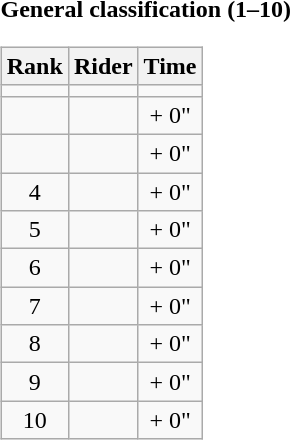<table>
<tr>
<td><strong>General classification (1–10)</strong><br><table class="wikitable">
<tr>
<th scope="col">Rank</th>
<th scope="col">Rider</th>
<th scope="col">Time</th>
</tr>
<tr>
<td style="text-align:center;"></td>
<td></td>
<td style="text-align:center;"></td>
</tr>
<tr>
<td style="text-align:center;"></td>
<td></td>
<td style="text-align:center;">+ 0"</td>
</tr>
<tr>
<td style="text-align:center;"></td>
<td></td>
<td style="text-align:center;">+ 0"</td>
</tr>
<tr>
<td style="text-align:center;">4</td>
<td></td>
<td style="text-align:center;">+ 0"</td>
</tr>
<tr>
<td style="text-align:center;">5</td>
<td></td>
<td style="text-align:center;">+ 0"</td>
</tr>
<tr>
<td style="text-align:center;">6</td>
<td></td>
<td style="text-align:center;">+ 0"</td>
</tr>
<tr>
<td style="text-align:center;">7</td>
<td></td>
<td style="text-align:center;">+ 0"</td>
</tr>
<tr>
<td style="text-align:center;">8</td>
<td></td>
<td style="text-align:center;">+ 0"</td>
</tr>
<tr>
<td style="text-align:center;">9</td>
<td></td>
<td style="text-align:center;">+ 0"</td>
</tr>
<tr>
<td style="text-align:center;">10</td>
<td></td>
<td style="text-align:center;">+ 0"</td>
</tr>
</table>
</td>
</tr>
</table>
